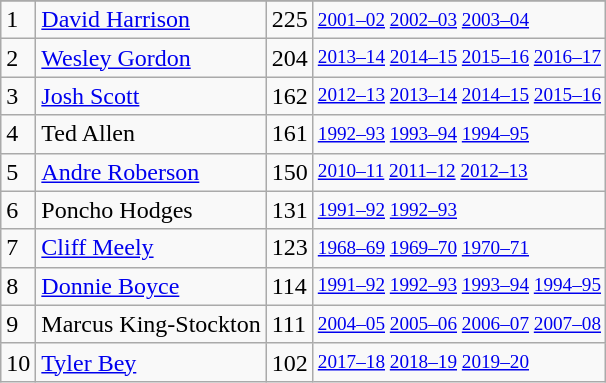<table class="wikitable">
<tr>
</tr>
<tr>
<td>1</td>
<td><a href='#'>David Harrison</a></td>
<td>225</td>
<td style="font-size:80%;"><a href='#'>2001–02</a> <a href='#'>2002–03</a> <a href='#'>2003–04</a></td>
</tr>
<tr>
<td>2</td>
<td><a href='#'>Wesley Gordon</a></td>
<td>204</td>
<td style="font-size:80%;"><a href='#'>2013–14</a> <a href='#'>2014–15</a> <a href='#'>2015–16</a> <a href='#'>2016–17</a></td>
</tr>
<tr>
<td>3</td>
<td><a href='#'>Josh Scott</a></td>
<td>162</td>
<td style="font-size:80%;"><a href='#'>2012–13</a> <a href='#'>2013–14</a> <a href='#'>2014–15</a> <a href='#'>2015–16</a></td>
</tr>
<tr>
<td>4</td>
<td>Ted Allen</td>
<td>161</td>
<td style="font-size:80%;"><a href='#'>1992–93</a> <a href='#'>1993–94</a> <a href='#'>1994–95</a></td>
</tr>
<tr>
<td>5</td>
<td><a href='#'>Andre Roberson</a></td>
<td>150</td>
<td style="font-size:80%;"><a href='#'>2010–11</a> <a href='#'>2011–12</a> <a href='#'>2012–13</a></td>
</tr>
<tr>
<td>6</td>
<td>Poncho Hodges</td>
<td>131</td>
<td style="font-size:80%;"><a href='#'>1991–92</a> <a href='#'>1992–93</a></td>
</tr>
<tr>
<td>7</td>
<td><a href='#'>Cliff Meely</a></td>
<td>123</td>
<td style="font-size:80%;"><a href='#'>1968–69</a> <a href='#'>1969–70</a> <a href='#'>1970–71</a></td>
</tr>
<tr>
<td>8</td>
<td><a href='#'>Donnie Boyce</a></td>
<td>114</td>
<td style="font-size:80%;"><a href='#'>1991–92</a> <a href='#'>1992–93</a> <a href='#'>1993–94</a> <a href='#'>1994–95</a></td>
</tr>
<tr>
<td>9</td>
<td>Marcus King-Stockton</td>
<td>111</td>
<td style="font-size:80%;"><a href='#'>2004–05</a> <a href='#'>2005–06</a> <a href='#'>2006–07</a> <a href='#'>2007–08</a></td>
</tr>
<tr>
<td>10</td>
<td><a href='#'>Tyler Bey</a></td>
<td>102</td>
<td style="font-size:80%;"><a href='#'>2017–18</a> <a href='#'>2018–19</a> <a href='#'>2019–20</a></td>
</tr>
</table>
